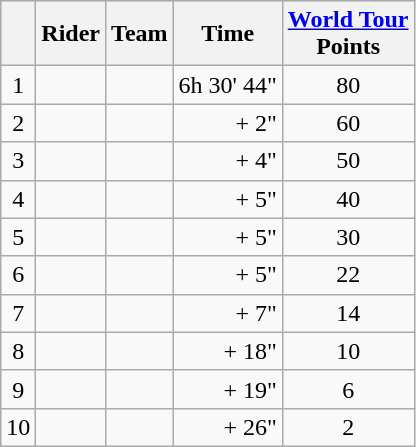<table class="wikitable">
<tr style="background:#ccccff;">
<th></th>
<th>Rider</th>
<th>Team</th>
<th>Time</th>
<th><a href='#'>World Tour</a> <br>Points</th>
</tr>
<tr>
<td align=center>1</td>
<td></td>
<td></td>
<td align=right>6h 30' 44"</td>
<td align=center>80</td>
</tr>
<tr>
<td align=center>2</td>
<td></td>
<td></td>
<td align=right>+ 2"</td>
<td align=center>60</td>
</tr>
<tr>
<td align=center>3</td>
<td></td>
<td></td>
<td align=right>+ 4"</td>
<td align=center>50</td>
</tr>
<tr>
<td align=center>4</td>
<td></td>
<td></td>
<td align=right>+ 5"</td>
<td align=center>40</td>
</tr>
<tr>
<td align=center>5</td>
<td></td>
<td></td>
<td align=right>+ 5"</td>
<td align=center>30</td>
</tr>
<tr>
<td align=center>6</td>
<td></td>
<td></td>
<td align=right>+ 5"</td>
<td align=center>22</td>
</tr>
<tr>
<td align=center>7</td>
<td></td>
<td></td>
<td align=right>+ 7"</td>
<td align=center>14</td>
</tr>
<tr>
<td align=center>8</td>
<td></td>
<td></td>
<td align=right>+ 18"</td>
<td align=center>10</td>
</tr>
<tr>
<td align=center>9</td>
<td></td>
<td></td>
<td align=right>+ 19"</td>
<td align=center>6</td>
</tr>
<tr>
<td align=center>10</td>
<td></td>
<td></td>
<td align=right>+ 26"</td>
<td align=center>2</td>
</tr>
</table>
